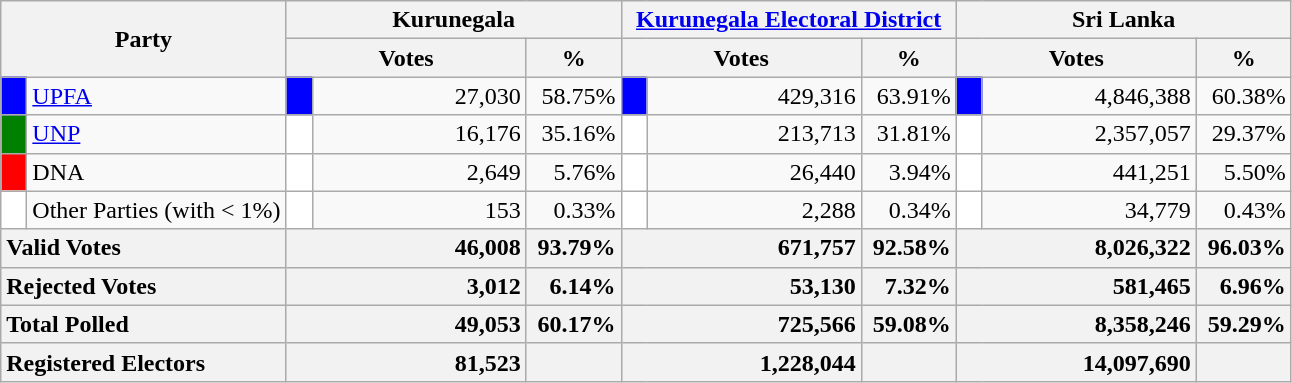<table class="wikitable">
<tr>
<th colspan="2" width="144px"rowspan="2">Party</th>
<th colspan="3" width="216px">Kurunegala</th>
<th colspan="3" width="216px"><a href='#'>Kurunegala Electoral District</a></th>
<th colspan="3" width="216px">Sri Lanka</th>
</tr>
<tr>
<th colspan="2" width="144px">Votes</th>
<th>%</th>
<th colspan="2" width="144px">Votes</th>
<th>%</th>
<th colspan="2" width="144px">Votes</th>
<th>%</th>
</tr>
<tr>
<td style="background-color:blue;" width="10px"></td>
<td style="text-align:left;"><a href='#'>UPFA</a></td>
<td style="background-color:blue;" width="10px"></td>
<td style="text-align:right;">27,030</td>
<td style="text-align:right;">58.75%</td>
<td style="background-color:blue;" width="10px"></td>
<td style="text-align:right;">429,316</td>
<td style="text-align:right;">63.91%</td>
<td style="background-color:blue;" width="10px"></td>
<td style="text-align:right;">4,846,388</td>
<td style="text-align:right;">60.38%</td>
</tr>
<tr>
<td style="background-color:green;" width="10px"></td>
<td style="text-align:left;"><a href='#'>UNP</a></td>
<td style="background-color:white;" width="10px"></td>
<td style="text-align:right;">16,176</td>
<td style="text-align:right;">35.16%</td>
<td style="background-color:white;" width="10px"></td>
<td style="text-align:right;">213,713</td>
<td style="text-align:right;">31.81%</td>
<td style="background-color:white;" width="10px"></td>
<td style="text-align:right;">2,357,057</td>
<td style="text-align:right;">29.37%</td>
</tr>
<tr>
<td style="background-color:red;" width="10px"></td>
<td style="text-align:left;">DNA</td>
<td style="background-color:white;" width="10px"></td>
<td style="text-align:right;">2,649</td>
<td style="text-align:right;">5.76%</td>
<td style="background-color:white;" width="10px"></td>
<td style="text-align:right;">26,440</td>
<td style="text-align:right;">3.94%</td>
<td style="background-color:white;" width="10px"></td>
<td style="text-align:right;">441,251</td>
<td style="text-align:right;">5.50%</td>
</tr>
<tr>
<td style="background-color:white;" width="10px"></td>
<td style="text-align:left;">Other Parties (with < 1%)</td>
<td style="background-color:white;" width="10px"></td>
<td style="text-align:right;">153</td>
<td style="text-align:right;">0.33%</td>
<td style="background-color:white;" width="10px"></td>
<td style="text-align:right;">2,288</td>
<td style="text-align:right;">0.34%</td>
<td style="background-color:white;" width="10px"></td>
<td style="text-align:right;">34,779</td>
<td style="text-align:right;">0.43%</td>
</tr>
<tr>
<th colspan="2" width="144px"style="text-align:left;">Valid Votes</th>
<th style="text-align:right;"colspan="2" width="144px">46,008</th>
<th style="text-align:right;">93.79%</th>
<th style="text-align:right;"colspan="2" width="144px">671,757</th>
<th style="text-align:right;">92.58%</th>
<th style="text-align:right;"colspan="2" width="144px">8,026,322</th>
<th style="text-align:right;">96.03%</th>
</tr>
<tr>
<th colspan="2" width="144px"style="text-align:left;">Rejected Votes</th>
<th style="text-align:right;"colspan="2" width="144px">3,012</th>
<th style="text-align:right;">6.14%</th>
<th style="text-align:right;"colspan="2" width="144px">53,130</th>
<th style="text-align:right;">7.32%</th>
<th style="text-align:right;"colspan="2" width="144px">581,465</th>
<th style="text-align:right;">6.96%</th>
</tr>
<tr>
<th colspan="2" width="144px"style="text-align:left;">Total Polled</th>
<th style="text-align:right;"colspan="2" width="144px">49,053</th>
<th style="text-align:right;">60.17%</th>
<th style="text-align:right;"colspan="2" width="144px">725,566</th>
<th style="text-align:right;">59.08%</th>
<th style="text-align:right;"colspan="2" width="144px">8,358,246</th>
<th style="text-align:right;">59.29%</th>
</tr>
<tr>
<th colspan="2" width="144px"style="text-align:left;">Registered Electors</th>
<th style="text-align:right;"colspan="2" width="144px">81,523</th>
<th></th>
<th style="text-align:right;"colspan="2" width="144px">1,228,044</th>
<th></th>
<th style="text-align:right;"colspan="2" width="144px">14,097,690</th>
<th></th>
</tr>
</table>
